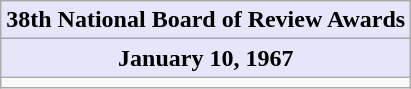<table class="wikitable floatright">
<tr>
<th colspan=2 style="background-color: #E6E6FA;">38th National Board of Review Awards</th>
</tr>
<tr>
<th colspan=2 style="background-color: #E6E6FA;">January 10, 1967</th>
</tr>
<tr>
<td></td>
</tr>
</table>
